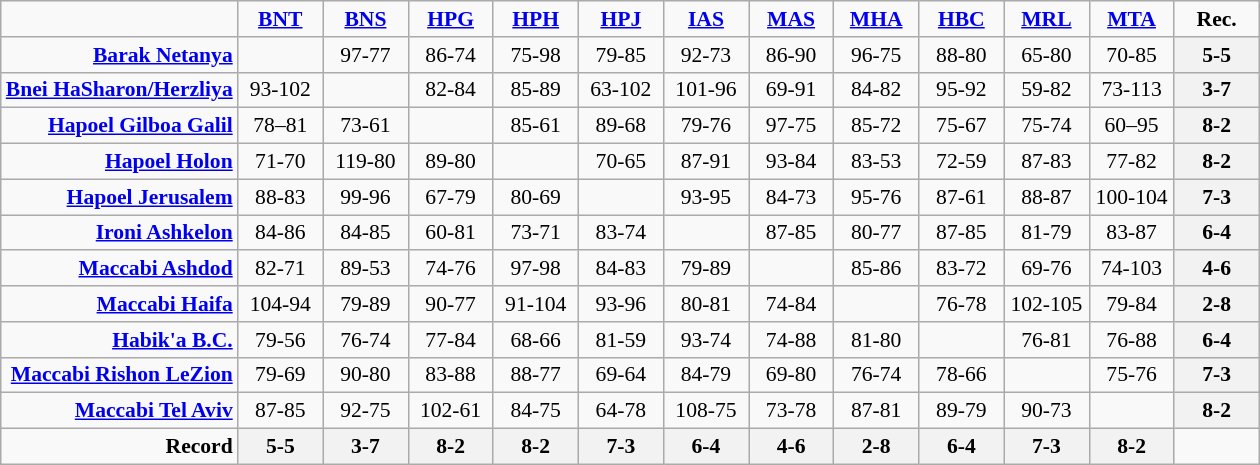<table style="font-size: 90%; text-align: center" class="wikitable">
<tr>
<td></td>
<td width=50><strong><a href='#'>BNT</a></strong></td>
<td width=50><strong><a href='#'>BNS</a></strong></td>
<td width=50><strong><a href='#'>HPG</a></strong></td>
<td width=50><strong><a href='#'>HPH</a></strong></td>
<td width=50><strong><a href='#'>HPJ</a></strong></td>
<td width=50><strong><a href='#'>IAS</a></strong></td>
<td width=50><strong><a href='#'>MAS</a></strong></td>
<td width=50><strong><a href='#'>MHA</a></strong></td>
<td width=50><strong><a href='#'>HBC</a></strong></td>
<td width=50><strong><a href='#'>MRL</a></strong></td>
<td width=50><strong><a href='#'>MTA</a></strong></td>
<td width=50><strong>Rec.</strong></td>
</tr>
<tr>
<td align=right><strong><a href='#'>Barak Netanya</a></strong></td>
<td></td>
<td>97-77</td>
<td>86-74</td>
<td>75-98</td>
<td>79-85</td>
<td>92-73</td>
<td>86-90</td>
<td>96-75</td>
<td>88-80</td>
<td>65-80</td>
<td>70-85</td>
<th>5-5</th>
</tr>
<tr>
<td align=right><strong><a href='#'>Bnei HaSharon/Herzliya</a></strong></td>
<td>93-102</td>
<td></td>
<td>82-84</td>
<td>85-89</td>
<td>63-102</td>
<td>101-96</td>
<td>69-91</td>
<td>84-82</td>
<td>95-92</td>
<td>59-82</td>
<td>73-113</td>
<th>3-7</th>
</tr>
<tr>
<td align=right><strong><a href='#'>Hapoel Gilboa Galil</a></strong></td>
<td>78–81</td>
<td>73-61</td>
<td></td>
<td>85-61</td>
<td>89-68</td>
<td>79-76</td>
<td>97-75</td>
<td>85-72</td>
<td>75-67</td>
<td>75-74</td>
<td>60–95</td>
<th>8-2</th>
</tr>
<tr>
<td align=right><strong><a href='#'>Hapoel Holon</a></strong></td>
<td>71-70</td>
<td>119-80</td>
<td>89-80</td>
<td></td>
<td>70-65</td>
<td>87-91</td>
<td>93-84</td>
<td>83-53</td>
<td>72-59</td>
<td>87-83</td>
<td>77-82</td>
<th>8-2</th>
</tr>
<tr>
<td align=right><strong><a href='#'>Hapoel Jerusalem</a></strong></td>
<td>88-83</td>
<td>99-96</td>
<td>67-79</td>
<td>80-69</td>
<td></td>
<td>93-95</td>
<td>84-73</td>
<td>95-76</td>
<td>87-61</td>
<td>88-87</td>
<td>100-104</td>
<th>7-3</th>
</tr>
<tr>
<td align=right><strong><a href='#'>Ironi Ashkelon</a></strong></td>
<td>84-86</td>
<td>84-85</td>
<td>60-81</td>
<td>73-71</td>
<td>83-74</td>
<td></td>
<td>87-85</td>
<td>80-77</td>
<td>87-85</td>
<td>81-79</td>
<td>83-87</td>
<th>6-4</th>
</tr>
<tr>
<td align=right><strong><a href='#'>Maccabi Ashdod</a></strong></td>
<td>82-71</td>
<td>89-53</td>
<td>74-76</td>
<td>97-98</td>
<td>84-83</td>
<td>79-89</td>
<td></td>
<td>85-86</td>
<td>83-72</td>
<td>69-76</td>
<td>74-103</td>
<th>4-6</th>
</tr>
<tr>
<td align=right><strong><a href='#'>Maccabi Haifa</a></strong></td>
<td>104-94</td>
<td>79-89</td>
<td>90-77</td>
<td>91-104</td>
<td>93-96</td>
<td>80-81</td>
<td>74-84</td>
<td></td>
<td>76-78</td>
<td>102-105</td>
<td>79-84</td>
<th>2-8</th>
</tr>
<tr>
<td align=right><strong><a href='#'>Habik'a B.C.</a></strong></td>
<td>79-56</td>
<td>76-74</td>
<td>77-84</td>
<td>68-66</td>
<td>81-59</td>
<td>93-74</td>
<td>74-88</td>
<td>81-80</td>
<td></td>
<td>76-81</td>
<td>76-88</td>
<th>6-4</th>
</tr>
<tr>
<td align=right><strong><a href='#'>Maccabi Rishon LeZion</a></strong></td>
<td>79-69</td>
<td>90-80</td>
<td>83-88</td>
<td>88-77</td>
<td>69-64</td>
<td>84-79</td>
<td>69-80</td>
<td>76-74</td>
<td>78-66</td>
<td></td>
<td>75-76</td>
<th>7-3</th>
</tr>
<tr>
<td align=right><strong><a href='#'>Maccabi Tel Aviv</a></strong></td>
<td>87-85</td>
<td>92-75</td>
<td>102-61</td>
<td>84-75</td>
<td>64-78</td>
<td>108-75</td>
<td>73-78</td>
<td>87-81</td>
<td>89-79</td>
<td>90-73</td>
<td></td>
<th>8-2</th>
</tr>
<tr>
<td align=right><strong>Record</strong></td>
<th>5-5</th>
<th>3-7</th>
<th>8-2</th>
<th>8-2</th>
<th>7-3</th>
<th>6-4</th>
<th>4-6</th>
<th>2-8</th>
<th>6-4</th>
<th>7-3</th>
<th>8-2</th>
<td></td>
</tr>
</table>
